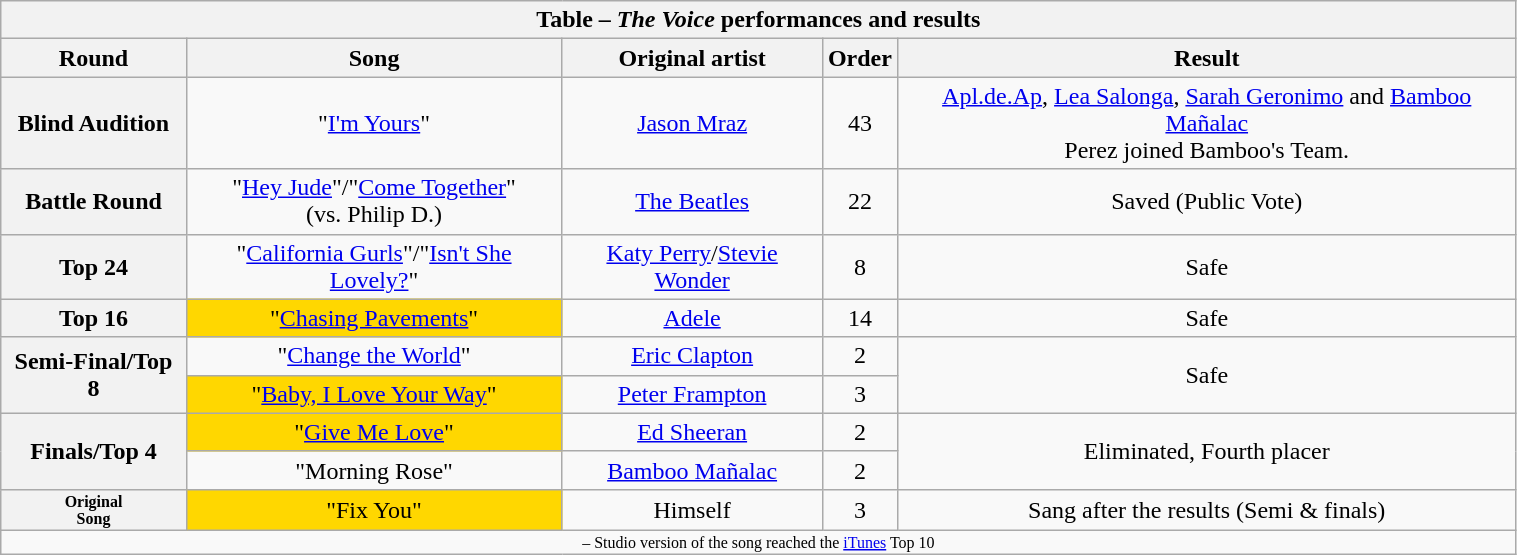<table class="wikitable collapsible collapsed" style="text-align:center; width:80%;">
<tr>
<th colspan="5">Table – <em>The Voice</em> performances and results</th>
</tr>
<tr>
<th scope="col">Round</th>
<th scope="col">Song</th>
<th scope="col">Original artist</th>
<th scope="col">Order</th>
<th scope="col">Result</th>
</tr>
<tr>
<th scope="row">Blind Audition</th>
<td>"<a href='#'>I'm Yours</a>"</td>
<td><a href='#'>Jason Mraz</a></td>
<td>43</td>
<td><a href='#'>Apl.de.Ap</a>, <a href='#'>Lea Salonga</a>, <a href='#'>Sarah Geronimo</a> and <a href='#'>Bamboo Mañalac</a><br>Perez joined Bamboo's Team.</td>
</tr>
<tr>
<th scope="row">Battle Round</th>
<td>"<a href='#'>Hey Jude</a>"/"<a href='#'>Come Together</a>"<br>(vs. Philip D.)</td>
<td><a href='#'>The Beatles</a></td>
<td>22</td>
<td>Saved (Public Vote)</td>
</tr>
<tr>
<th scope="row">Top 24</th>
<td>"<a href='#'>California Gurls</a>"/"<a href='#'>Isn't She Lovely?</a>"</td>
<td><a href='#'>Katy Perry</a>/<a href='#'>Stevie Wonder</a></td>
<td>8</td>
<td>Safe</td>
</tr>
<tr>
<th scope="row">Top 16</th>
<td style="background:gold;">"<a href='#'>Chasing Pavements</a>"</td>
<td><a href='#'>Adele</a></td>
<td>14</td>
<td>Safe</td>
</tr>
<tr>
<th scope="row" rowspan="2">Semi-Final/Top 8</th>
<td>"<a href='#'>Change the World</a>"</td>
<td><a href='#'>Eric Clapton</a></td>
<td>2</td>
<td rowspan="2">Safe</td>
</tr>
<tr>
<td style="background:gold;">"<a href='#'>Baby, I Love Your Way</a>"</td>
<td><a href='#'>Peter Frampton</a></td>
<td>3</td>
</tr>
<tr>
<th scope="row" rowspan="2">Finals/Top 4</th>
<td style="background:gold;">"<a href='#'>Give Me Love</a>"</td>
<td><a href='#'>Ed Sheeran</a></td>
<td>2</td>
<td rowspan="2">Eliminated, Fourth placer</td>
</tr>
<tr>
<td>"Morning Rose"</td>
<td><a href='#'>Bamboo Mañalac</a></td>
<td>2</td>
</tr>
<tr>
<th style="font-size:8pt">Original<br>Song</th>
<td style="background:gold;">"Fix You"</td>
<td>Himself</td>
<td>3</td>
<td>Sang after the results (Semi & finals)</td>
</tr>
<tr>
<td colspan="8" style="font-size:8pt"> – Studio version of the song reached the <a href='#'>iTunes</a> Top 10</td>
</tr>
</table>
